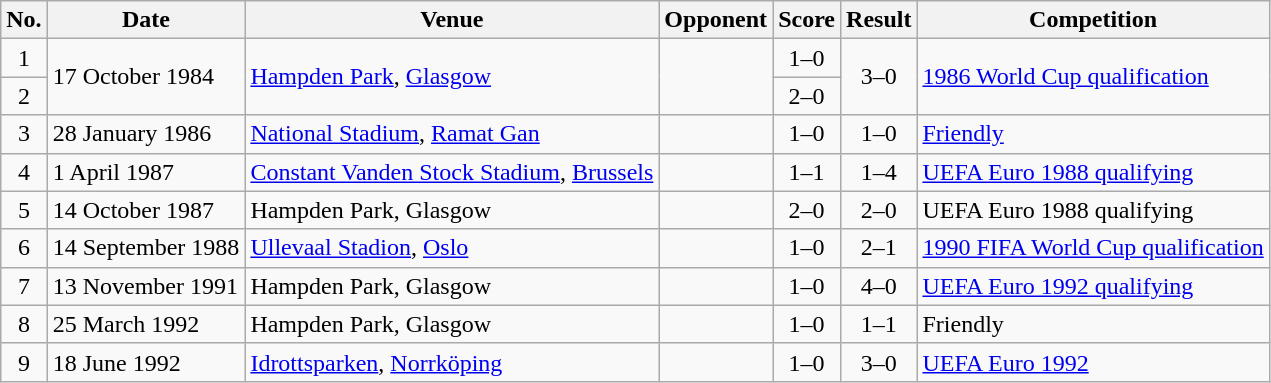<table class="wikitable sortable">
<tr>
<th scope="col">No.</th>
<th scope="col">Date</th>
<th scope="col">Venue</th>
<th scope="col">Opponent</th>
<th scope="col">Score</th>
<th scope="col">Result</th>
<th scope="col">Competition</th>
</tr>
<tr>
<td align="center">1</td>
<td rowspan="2">17 October 1984</td>
<td rowspan="2"><a href='#'>Hampden Park</a>, <a href='#'>Glasgow</a></td>
<td rowspan="2"></td>
<td align="center">1–0</td>
<td rowspan="2" align="center">3–0</td>
<td rowspan="2"><a href='#'>1986 World Cup qualification</a></td>
</tr>
<tr>
<td align="center">2</td>
<td align="center">2–0</td>
</tr>
<tr>
<td align="center">3</td>
<td>28 January 1986</td>
<td><a href='#'>National Stadium</a>, <a href='#'>Ramat Gan</a></td>
<td></td>
<td align="center">1–0</td>
<td align="center">1–0</td>
<td><a href='#'>Friendly</a></td>
</tr>
<tr>
<td align="center">4</td>
<td>1 April 1987</td>
<td><a href='#'>Constant Vanden Stock Stadium</a>, <a href='#'>Brussels</a></td>
<td></td>
<td align="center">1–1</td>
<td align="center">1–4</td>
<td><a href='#'>UEFA Euro 1988 qualifying</a></td>
</tr>
<tr>
<td align="center">5</td>
<td>14 October 1987</td>
<td>Hampden Park, Glasgow</td>
<td></td>
<td align="center">2–0</td>
<td align="center">2–0</td>
<td>UEFA Euro 1988 qualifying</td>
</tr>
<tr>
<td align="center">6</td>
<td>14 September 1988</td>
<td><a href='#'>Ullevaal Stadion</a>, <a href='#'>Oslo</a></td>
<td></td>
<td align="center">1–0</td>
<td align="center">2–1</td>
<td><a href='#'> 1990 FIFA World Cup qualification</a></td>
</tr>
<tr>
<td align="center">7</td>
<td>13 November 1991</td>
<td>Hampden Park, Glasgow</td>
<td></td>
<td align="center">1–0</td>
<td align="center">4–0</td>
<td><a href='#'>UEFA Euro 1992 qualifying</a></td>
</tr>
<tr>
<td align="center">8</td>
<td>25 March 1992</td>
<td>Hampden Park, Glasgow</td>
<td></td>
<td align="center">1–0</td>
<td align="center">1–1</td>
<td>Friendly</td>
</tr>
<tr>
<td align="center">9</td>
<td>18 June 1992</td>
<td><a href='#'>Idrottsparken</a>, <a href='#'>Norrköping</a></td>
<td></td>
<td align="center">1–0</td>
<td align="center">3–0</td>
<td><a href='#'>UEFA Euro 1992</a></td>
</tr>
</table>
